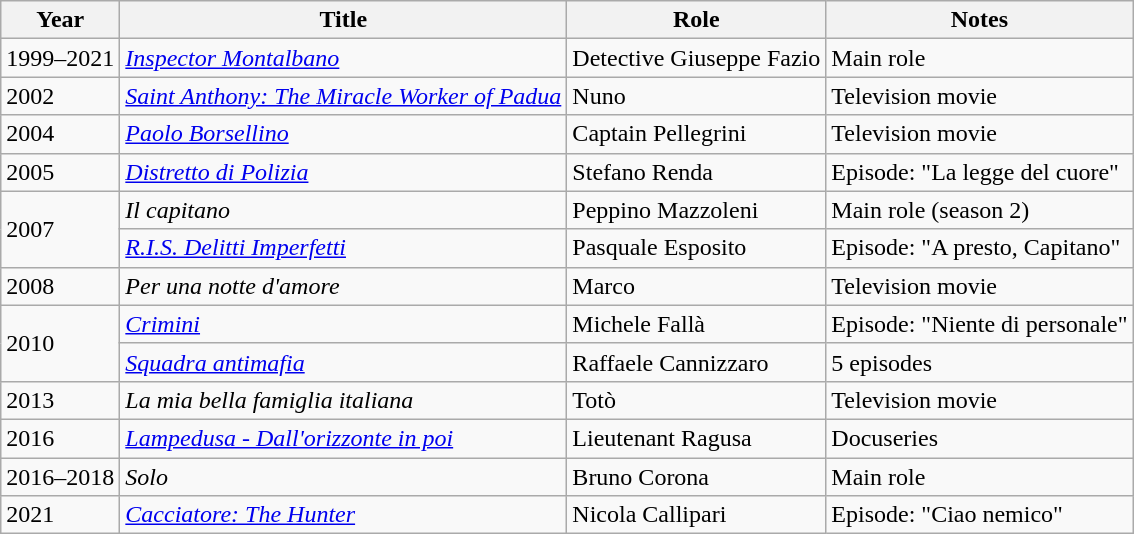<table class="wikitable plainrowheaders sortable">
<tr>
<th scope="col">Year</th>
<th scope="col">Title</th>
<th scope="col">Role</th>
<th scope="col" class="unsortable">Notes</th>
</tr>
<tr>
<td>1999–2021</td>
<td><em><a href='#'>Inspector Montalbano</a></em></td>
<td>Detective Giuseppe Fazio</td>
<td>Main role</td>
</tr>
<tr>
<td>2002</td>
<td><em><a href='#'>Saint Anthony: The Miracle Worker of Padua</a></em></td>
<td>Nuno</td>
<td>Television movie</td>
</tr>
<tr>
<td>2004</td>
<td><em><a href='#'>Paolo Borsellino</a></em></td>
<td>Captain Pellegrini</td>
<td>Television movie</td>
</tr>
<tr>
<td>2005</td>
<td><em><a href='#'>Distretto di Polizia</a></em></td>
<td>Stefano Renda</td>
<td>Episode: "La legge del cuore"</td>
</tr>
<tr>
<td rowspan="2">2007</td>
<td><em>Il capitano</em></td>
<td>Peppino Mazzoleni</td>
<td>Main role (season 2)</td>
</tr>
<tr>
<td><em><a href='#'>R.I.S. Delitti Imperfetti</a></em></td>
<td>Pasquale Esposito</td>
<td>Episode: "A presto, Capitano"</td>
</tr>
<tr>
<td>2008</td>
<td><em>Per una notte d'amore</em></td>
<td>Marco</td>
<td>Television movie</td>
</tr>
<tr>
<td rowspan="2">2010</td>
<td><em><a href='#'>Crimini</a></em></td>
<td>Michele Fallà</td>
<td>Episode: "Niente di personale"</td>
</tr>
<tr>
<td><em><a href='#'>Squadra antimafia</a></em></td>
<td>Raffaele Cannizzaro</td>
<td>5 episodes</td>
</tr>
<tr>
<td>2013</td>
<td><em>La mia bella famiglia italiana</em></td>
<td>Totò</td>
<td>Television movie</td>
</tr>
<tr>
<td>2016</td>
<td><em><a href='#'> Lampedusa - Dall'orizzonte in poi</a></em></td>
<td>Lieutenant Ragusa</td>
<td>Docuseries</td>
</tr>
<tr>
<td>2016–2018</td>
<td><em>Solo</em></td>
<td>Bruno Corona</td>
<td>Main role</td>
</tr>
<tr>
<td>2021</td>
<td><em><a href='#'>Cacciatore: The Hunter</a></em></td>
<td>Nicola Callipari</td>
<td>Episode: "Ciao nemico"</td>
</tr>
</table>
